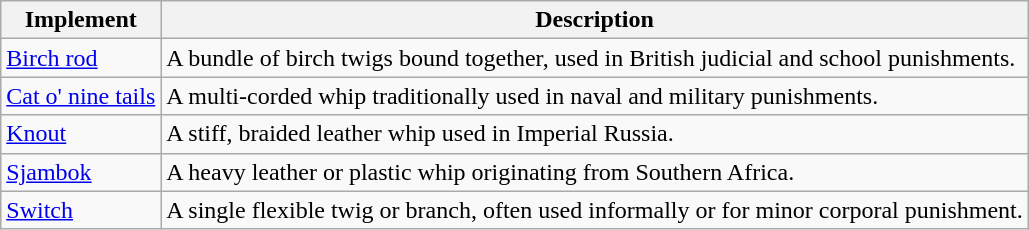<table class="wikitable">
<tr>
<th>Implement</th>
<th>Description</th>
</tr>
<tr>
<td><a href='#'>Birch rod</a></td>
<td>A bundle of birch twigs bound together, used in British judicial and school punishments.</td>
</tr>
<tr>
<td><a href='#'>Cat o' nine tails</a></td>
<td>A multi‑corded whip traditionally used in naval and military punishments.</td>
</tr>
<tr>
<td><a href='#'>Knout</a></td>
<td>A stiff, braided leather whip used in Imperial Russia.</td>
</tr>
<tr>
<td><a href='#'>Sjambok</a></td>
<td>A heavy leather or plastic whip originating from Southern Africa.</td>
</tr>
<tr>
<td><a href='#'>Switch</a></td>
<td>A single flexible twig or branch, often used informally or for minor corporal punishment.</td>
</tr>
</table>
